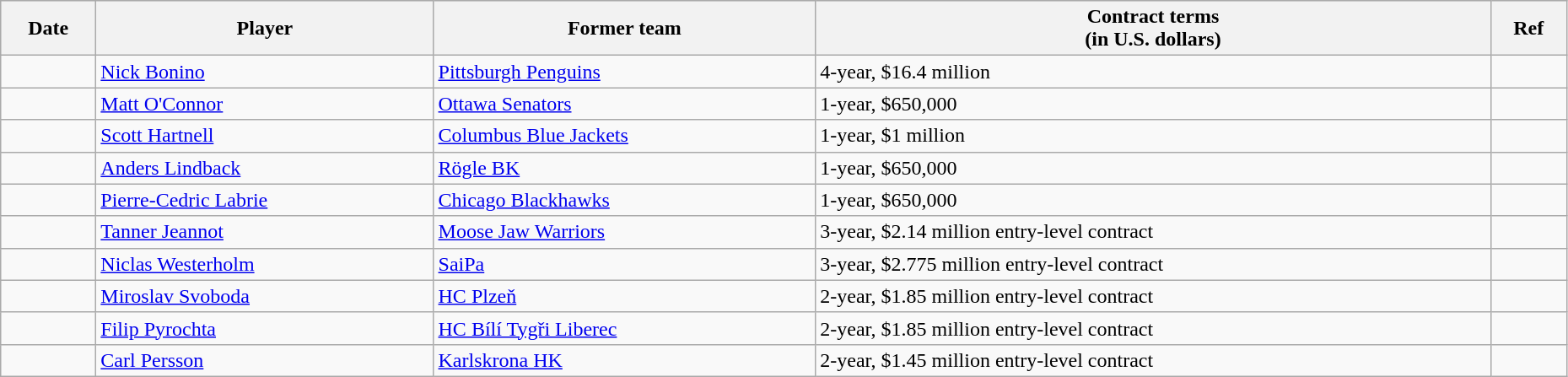<table class="wikitable" width=98%>
<tr style="background:#ddd; text-align:center;">
<th>Date</th>
<th>Player</th>
<th>Former team</th>
<th>Contract terms<br>(in U.S. dollars)</th>
<th>Ref</th>
</tr>
<tr>
<td></td>
<td><a href='#'>Nick Bonino</a></td>
<td><a href='#'>Pittsburgh Penguins</a></td>
<td>4-year, $16.4 million</td>
<td></td>
</tr>
<tr>
<td></td>
<td><a href='#'>Matt O'Connor</a></td>
<td><a href='#'>Ottawa Senators</a></td>
<td>1-year, $650,000</td>
<td></td>
</tr>
<tr>
<td></td>
<td><a href='#'>Scott Hartnell</a></td>
<td><a href='#'>Columbus Blue Jackets</a></td>
<td>1-year, $1 million</td>
<td></td>
</tr>
<tr>
<td></td>
<td><a href='#'>Anders Lindback</a></td>
<td><a href='#'>Rögle BK</a></td>
<td>1-year, $650,000</td>
<td></td>
</tr>
<tr>
<td></td>
<td><a href='#'>Pierre-Cedric Labrie</a></td>
<td><a href='#'>Chicago Blackhawks</a></td>
<td>1-year, $650,000</td>
<td></td>
</tr>
<tr>
<td></td>
<td><a href='#'>Tanner Jeannot</a></td>
<td><a href='#'>Moose Jaw Warriors</a></td>
<td>3-year, $2.14 million entry-level contract</td>
<td></td>
</tr>
<tr>
<td></td>
<td><a href='#'>Niclas Westerholm</a></td>
<td><a href='#'>SaiPa</a></td>
<td>3-year, $2.775 million entry-level contract</td>
<td></td>
</tr>
<tr>
<td></td>
<td><a href='#'>Miroslav Svoboda</a></td>
<td><a href='#'>HC Plzeň</a></td>
<td>2-year, $1.85 million entry-level contract</td>
<td></td>
</tr>
<tr>
<td></td>
<td><a href='#'>Filip Pyrochta</a></td>
<td><a href='#'>HC Bílí Tygři Liberec</a></td>
<td>2-year, $1.85 million entry-level contract</td>
<td></td>
</tr>
<tr>
<td></td>
<td><a href='#'>Carl Persson</a></td>
<td><a href='#'>Karlskrona HK</a></td>
<td>2-year, $1.45 million entry-level contract</td>
<td></td>
</tr>
</table>
